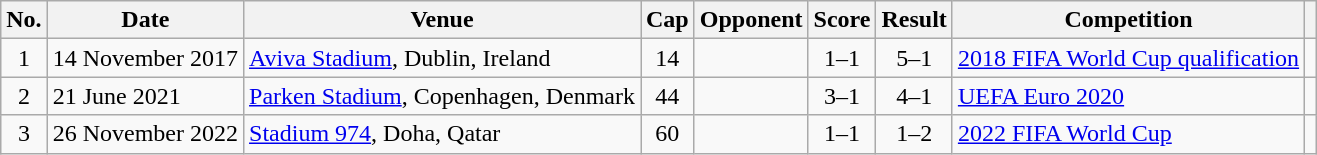<table class="wikitable sortable">
<tr>
<th scope="col">No.</th>
<th scope="col">Date</th>
<th scope="col">Venue</th>
<th scope="col">Cap</th>
<th scope="col">Opponent</th>
<th scope="col">Score</th>
<th scope="col">Result</th>
<th scope="col">Competition</th>
<th scope="col" class="unsortable"></th>
</tr>
<tr>
<td style="text-align: center;">1</td>
<td>14 November 2017</td>
<td><a href='#'>Aviva Stadium</a>, Dublin, Ireland</td>
<td style="text-align: center;">14</td>
<td></td>
<td style="text-align: center;">1–1</td>
<td style="text-align: center;">5–1</td>
<td><a href='#'>2018 FIFA World Cup qualification</a></td>
<td style="text-align: center;"></td>
</tr>
<tr>
<td style="text-align: center;">2</td>
<td>21 June 2021</td>
<td><a href='#'>Parken Stadium</a>, Copenhagen, Denmark</td>
<td style="text-align: center;">44</td>
<td></td>
<td style="text-align: center;">3–1</td>
<td style="text-align: center;">4–1</td>
<td><a href='#'>UEFA Euro 2020</a></td>
<td style="text-align: center;"></td>
</tr>
<tr>
<td style="text-align: center;">3</td>
<td>26 November 2022</td>
<td><a href='#'>Stadium 974</a>, Doha, Qatar</td>
<td style="text-align: center;">60</td>
<td></td>
<td style="text-align: center;">1–1</td>
<td style="text-align: center;">1–2</td>
<td><a href='#'>2022 FIFA World Cup</a></td>
<td style="text-align: center;"></td>
</tr>
</table>
